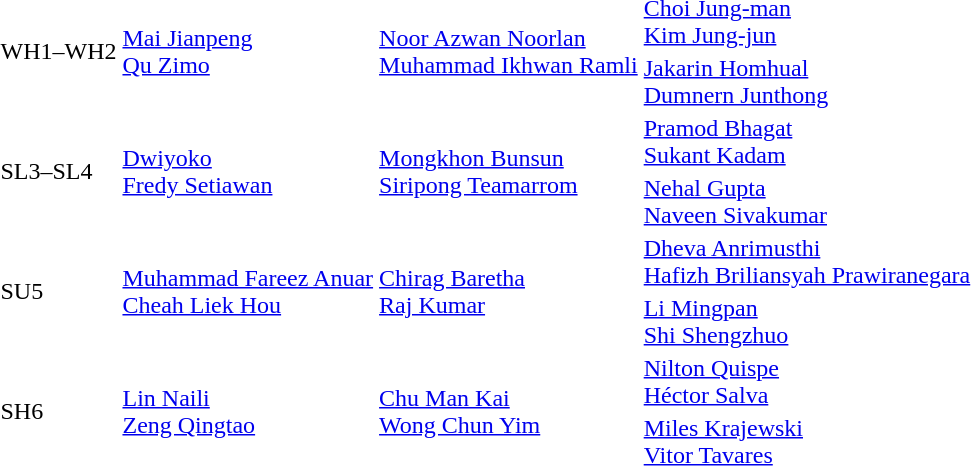<table>
<tr>
<td rowspan="2">WH1–WH2</td>
<td rowspan="2"> <a href='#'>Mai Jianpeng</a><br> <a href='#'>Qu Zimo</a></td>
<td rowspan="2"> <a href='#'>Noor Azwan Noorlan</a><br> <a href='#'>Muhammad Ikhwan Ramli</a></td>
<td> <a href='#'>Choi Jung-man</a><br> <a href='#'>Kim Jung-jun</a></td>
</tr>
<tr>
<td> <a href='#'>Jakarin Homhual</a><br> <a href='#'>Dumnern Junthong</a></td>
</tr>
<tr>
<td rowspan="2">SL3–SL4</td>
<td rowspan="2"> <a href='#'>Dwiyoko</a> <br> <a href='#'>Fredy Setiawan</a></td>
<td rowspan="2"> <a href='#'>Mongkhon Bunsun</a><br> <a href='#'>Siripong Teamarrom</a></td>
<td> <a href='#'>Pramod Bhagat</a><br> <a href='#'>Sukant Kadam</a></td>
</tr>
<tr>
<td> <a href='#'>Nehal Gupta</a><br> <a href='#'>Naveen Sivakumar</a></td>
</tr>
<tr>
<td rowspan="2">SU5</td>
<td rowspan="2"> <a href='#'>Muhammad Fareez Anuar</a><br> <a href='#'>Cheah Liek Hou</a></td>
<td rowspan="2"> <a href='#'>Chirag Baretha</a><br> <a href='#'>Raj Kumar</a></td>
<td> <a href='#'>Dheva Anrimusthi</a><br> <a href='#'>Hafizh Briliansyah Prawiranegara</a></td>
</tr>
<tr>
<td> <a href='#'>Li Mingpan</a><br> <a href='#'>Shi Shengzhuo</a></td>
</tr>
<tr>
<td rowspan="2">SH6</td>
<td rowspan="2"> <a href='#'>Lin Naili</a><br> <a href='#'>Zeng Qingtao</a></td>
<td rowspan="2"> <a href='#'>Chu Man Kai</a><br> <a href='#'>Wong Chun Yim</a></td>
<td> <a href='#'>Nilton Quispe</a><br> <a href='#'>Héctor Salva</a></td>
</tr>
<tr>
<td> <a href='#'>Miles Krajewski</a><br> <a href='#'>Vitor Tavares</a></td>
</tr>
</table>
